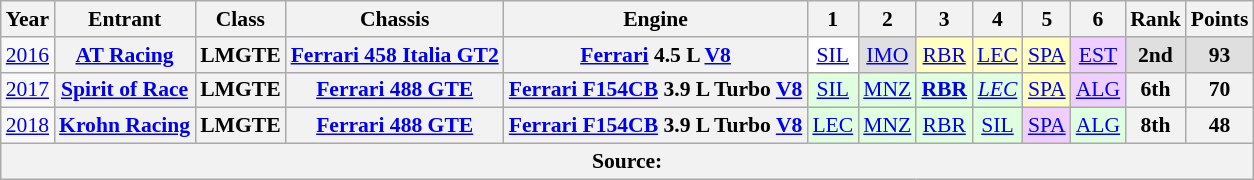<table class="wikitable" style="text-align:center; font-size:90%">
<tr>
<th>Year</th>
<th>Entrant</th>
<th>Class</th>
<th>Chassis</th>
<th>Engine</th>
<th>1</th>
<th>2</th>
<th>3</th>
<th>4</th>
<th>5</th>
<th>6</th>
<th>Rank</th>
<th>Points</th>
</tr>
<tr>
<td><a href='#'>2016</a></td>
<th><a href='#'>AT Racing</a></th>
<th>LMGTE</th>
<th><a href='#'>Ferrari 458 Italia GT2</a></th>
<th><a href='#'>Ferrari</a> 4.5 L <a href='#'>V8</a></th>
<td style="background:#FFFFFF;"><a href='#'>SIL</a><br></td>
<td style="background:#DFDFDF;"><a href='#'>IMO</a><br></td>
<td style="background:#FFFFBF;"><a href='#'>RBR</a><br></td>
<td style="background:#FFFFBF;"><a href='#'>LEC</a><br></td>
<td style="background:#FFFFBF;"><a href='#'>SPA</a><br></td>
<td style="background:#EFCFFF;"><a href='#'>EST</a><br></td>
<th style="background:#DFDFDF;">2nd</th>
<th style="background:#DFDFDF;">93</th>
</tr>
<tr>
<td><a href='#'>2017</a></td>
<th><a href='#'>Spirit of Race</a></th>
<th>LMGTE</th>
<th><a href='#'>Ferrari 488 GTE</a></th>
<th><a href='#'>Ferrari F154CB</a> 3.9 L Turbo <a href='#'>V8</a></th>
<td style="background:#DFFFDF;"><a href='#'>SIL</a><br></td>
<td style="background:#DFFFDF;"><a href='#'>MNZ</a><br></td>
<td style="background:#DFFFDF;"><strong><a href='#'>RBR</a></strong><br></td>
<td style="background:#DFFFDF;"><em><a href='#'>LEC</a></em><br></td>
<td style="background:#FFFFBF;"><a href='#'>SPA</a><br></td>
<td style="background:#EFCFFF;"><a href='#'>ALG</a><br></td>
<th>6th</th>
<th>70</th>
</tr>
<tr>
<td><a href='#'>2018</a></td>
<th><a href='#'>Krohn Racing</a></th>
<th>LMGTE</th>
<th><a href='#'>Ferrari 488 GTE</a></th>
<th><a href='#'>Ferrari F154CB</a> 3.9 L Turbo <a href='#'>V8</a></th>
<td style="background:#DFFFDF;"><a href='#'>LEC</a><br></td>
<td style="background:#DFFFDF;"><a href='#'>MNZ</a><br></td>
<td style="background:#DFFFDF;"><a href='#'>RBR</a><br></td>
<td style="background:#DFFFDF;"><a href='#'>SIL</a><br></td>
<td style="background:#EFCFFF;"><a href='#'>SPA</a><br></td>
<td style="background:#DFFFDF;"><a href='#'>ALG</a><br></td>
<th>8th</th>
<th>48</th>
</tr>
<tr>
<th colspan="13">Source:</th>
</tr>
</table>
